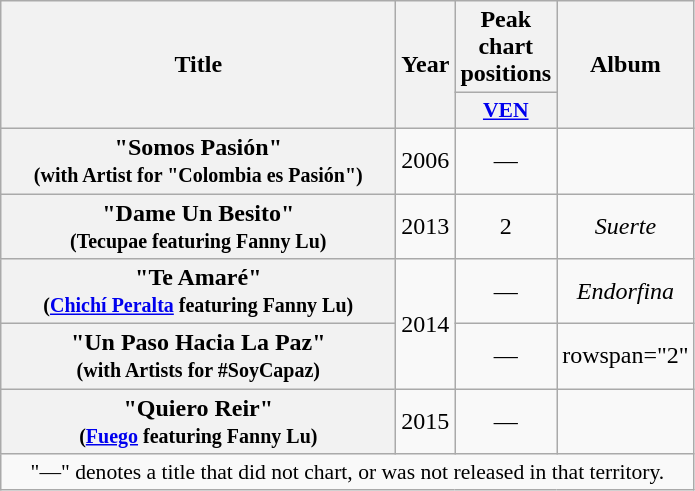<table class="wikitable plainrowheaders" style="text-align:center;">
<tr>
<th scope="col" rowspan="2" style="width:16em;">Title</th>
<th scope="col" rowspan="2">Year</th>
<th scope="col" colspan="1">Peak chart positions</th>
<th scope="col" rowspan="2">Album</th>
</tr>
<tr>
<th scope="col" style="width:3em;font-size:90%;"><a href='#'>VEN</a> <br></th>
</tr>
<tr>
<th scope="row">"Somos Pasión" <br> <small>(with Artist for "Colombia es Pasión")</small></th>
<td>2006</td>
<td>—</td>
<td></td>
</tr>
<tr>
<th scope="row">"Dame Un Besito" <br> <small>(Tecupae featuring Fanny Lu)</small></th>
<td>2013</td>
<td>2</td>
<td><em>Suerte</em></td>
</tr>
<tr>
<th scope="row">"Te Amaré" <br> <small>(<a href='#'>Chichí Peralta</a> featuring Fanny Lu)</small></th>
<td align="center" rowspan="2">2014</td>
<td>—</td>
<td><em>Endorfina</em></td>
</tr>
<tr>
<th scope="row">"Un Paso Hacia La Paz" <br> <small>(with Artists for #SoyCapaz)</small></th>
<td>—</td>
<td>rowspan="2" </td>
</tr>
<tr>
<th scope="row">"Quiero Reir" <br> <small>(<a href='#'>Fuego</a> featuring Fanny Lu)</small></th>
<td>2015</td>
<td>—</td>
</tr>
<tr>
<td colspan="16" style="font-size:90%">"—" denotes a title that did not chart, or was not released in that territory.</td>
</tr>
</table>
